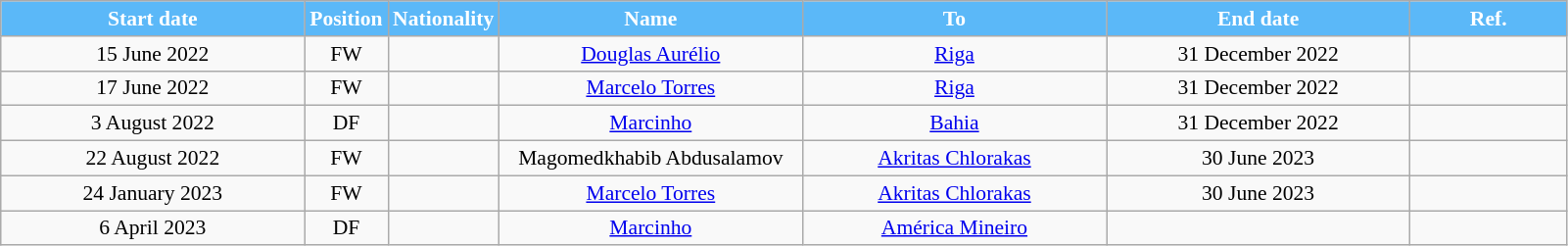<table class="wikitable"  style="text-align:center; font-size:90%; ">
<tr>
<th style="background:#5BB8F8; color:white; width:200px;">Start date</th>
<th style="background:#5BB8F8; color:white; width:50px;">Position</th>
<th style="background:#5BB8F8; color:white; width:50px;">Nationality</th>
<th style="background:#5BB8F8; color:white; width:200px;">Name</th>
<th style="background:#5BB8F8; color:white; width:200px;">To</th>
<th style="background:#5BB8F8; color:white; width:200px;">End date</th>
<th style="background:#5BB8F8; color:white; width:100px;">Ref.</th>
</tr>
<tr>
<td>15 June 2022</td>
<td>FW</td>
<td></td>
<td><a href='#'>Douglas Aurélio</a></td>
<td><a href='#'>Riga</a></td>
<td>31 December 2022</td>
<td></td>
</tr>
<tr>
<td>17 June 2022</td>
<td>FW</td>
<td></td>
<td><a href='#'>Marcelo Torres</a></td>
<td><a href='#'>Riga</a></td>
<td>31 December 2022</td>
<td></td>
</tr>
<tr>
<td>3 August 2022</td>
<td>DF</td>
<td></td>
<td><a href='#'>Marcinho</a></td>
<td><a href='#'>Bahia</a></td>
<td>31 December 2022</td>
<td></td>
</tr>
<tr>
<td>22 August 2022</td>
<td>FW</td>
<td></td>
<td>Magomedkhabib Abdusalamov</td>
<td><a href='#'>Akritas Chlorakas</a></td>
<td>30 June 2023</td>
<td></td>
</tr>
<tr>
<td>24 January 2023</td>
<td>FW</td>
<td></td>
<td><a href='#'>Marcelo Torres</a></td>
<td><a href='#'>Akritas Chlorakas</a></td>
<td>30 June 2023</td>
<td></td>
</tr>
<tr>
<td>6 April 2023</td>
<td>DF</td>
<td></td>
<td><a href='#'>Marcinho</a></td>
<td><a href='#'>América Mineiro</a></td>
<td></td>
<td></td>
</tr>
</table>
